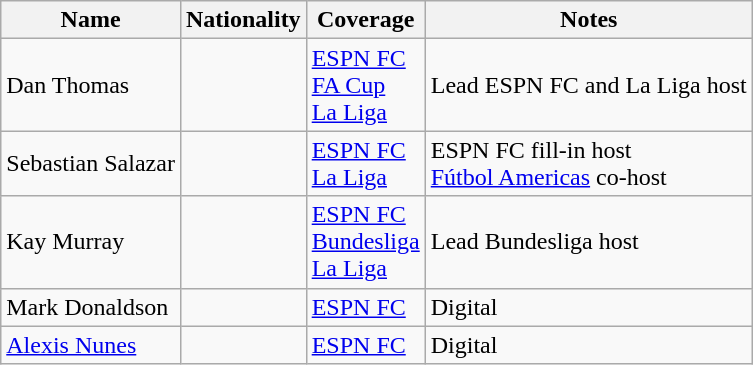<table class="wikitable">
<tr>
<th>Name</th>
<th>Nationality</th>
<th>Coverage</th>
<th>Notes</th>
</tr>
<tr>
<td>Dan Thomas</td>
<td></td>
<td><a href='#'>ESPN FC</a><br><a href='#'>FA Cup</a><br><a href='#'>La Liga</a></td>
<td>Lead ESPN FC and La Liga host</td>
</tr>
<tr>
<td>Sebastian Salazar</td>
<td></td>
<td><a href='#'>ESPN FC</a><br><a href='#'>La Liga</a></td>
<td>ESPN FC fill-in host<br><a href='#'>Fútbol Americas</a> co-host</td>
</tr>
<tr>
<td>Kay Murray</td>
<td></td>
<td><a href='#'>ESPN FC</a><br><a href='#'>Bundesliga</a><br><a href='#'>La Liga</a></td>
<td>Lead Bundesliga host</td>
</tr>
<tr>
<td>Mark Donaldson</td>
<td></td>
<td><a href='#'>ESPN FC</a></td>
<td>Digital</td>
</tr>
<tr>
<td><a href='#'>Alexis Nunes</a></td>
<td></td>
<td><a href='#'>ESPN FC</a></td>
<td>Digital</td>
</tr>
</table>
